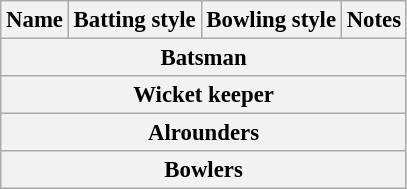<table class="wikitable"  style="font-size:95%;">
<tr>
<th>Name</th>
<th>Batting style</th>
<th>Bowling style</th>
<th>Notes</th>
</tr>
<tr>
<th colspan="5" text-align:center;">Batsman</th>
</tr>
<tr>
<th colspan="6" text-align:center;">Wicket keeper</th>
</tr>
<tr>
<th colspan="6" text-align:center;">Alrounders</th>
</tr>
<tr>
<th colspan="6" text-align:center;">Bowlers</th>
</tr>
</table>
